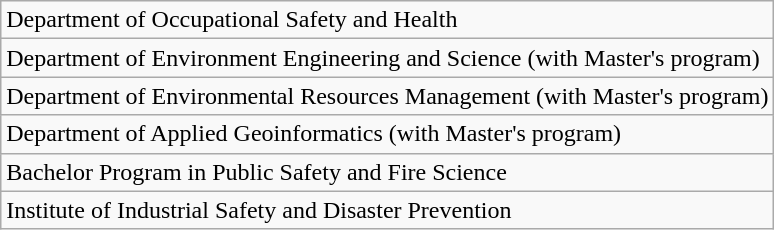<table class="wikitable">
<tr>
<td>Department of Occupational Safety and Health</td>
</tr>
<tr>
<td>Department of Environment Engineering and Science (with Master's program)</td>
</tr>
<tr>
<td>Department of Environmental Resources Management (with Master's program)</td>
</tr>
<tr>
<td>Department of Applied Geoinformatics (with Master's program)</td>
</tr>
<tr>
<td>Bachelor Program in Public Safety and Fire Science</td>
</tr>
<tr>
<td>Institute of Industrial Safety and Disaster Prevention</td>
</tr>
</table>
